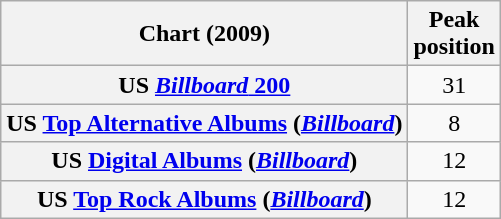<table class="wikitable sortable plainrowheaders" style="text-align: center;">
<tr>
<th scope="col">Chart (2009)</th>
<th scope="col">Peak<br>position</th>
</tr>
<tr>
<th scope="row">US <a href='#'><em>Billboard</em> 200</a></th>
<td>31</td>
</tr>
<tr>
<th scope="row">US <a href='#'>Top Alternative Albums</a> (<a href='#'><em>Billboard</em></a>)</th>
<td>8</td>
</tr>
<tr>
<th scope="row">US <a href='#'>Digital Albums</a> (<a href='#'><em>Billboard</em></a>)</th>
<td>12</td>
</tr>
<tr>
<th scope="row">US <a href='#'>Top Rock Albums</a> (<a href='#'><em>Billboard</em></a>)</th>
<td>12</td>
</tr>
</table>
